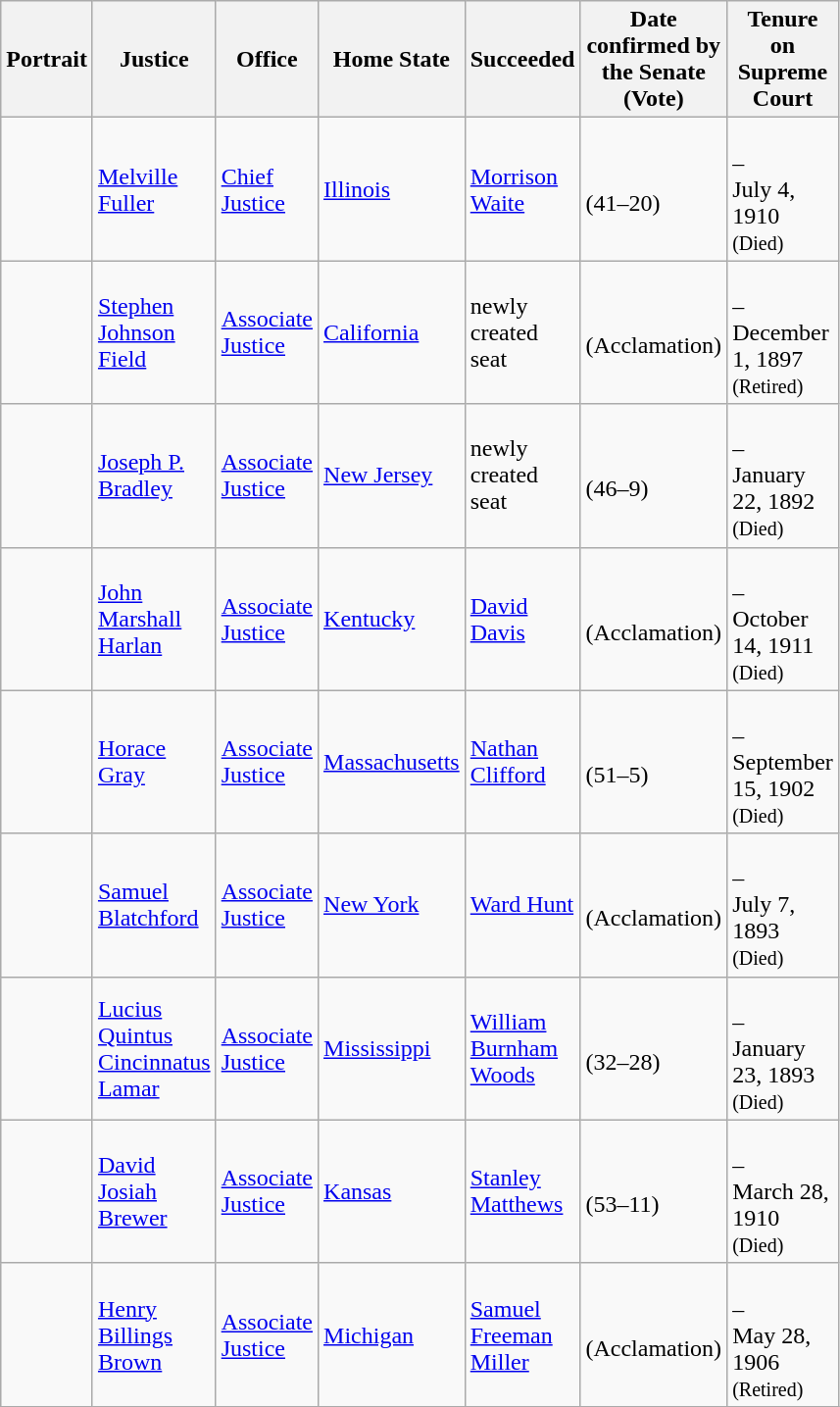<table class="wikitable sortable">
<tr>
<th scope="col" style="width: 10px;">Portrait</th>
<th scope="col" style="width: 10px;">Justice</th>
<th scope="col" style="width: 10px;">Office</th>
<th scope="col" style="width: 10px;">Home State</th>
<th scope="col" style="width: 10px;">Succeeded</th>
<th scope="col" style="width: 10px;">Date confirmed by the Senate<br>(Vote)</th>
<th scope="col" style="width: 10px;">Tenure on Supreme Court</th>
</tr>
<tr>
<td></td>
<td><a href='#'>Melville Fuller</a></td>
<td><a href='#'>Chief Justice</a></td>
<td><a href='#'>Illinois</a></td>
<td><a href='#'>Morrison Waite</a></td>
<td><br>(41–20)</td>
<td><br>–<br>July 4, 1910<br><small>(Died)</small></td>
</tr>
<tr>
<td></td>
<td><a href='#'>Stephen Johnson Field</a></td>
<td><a href='#'>Associate Justice</a></td>
<td><a href='#'>California</a></td>
<td>newly created seat</td>
<td><br>(Acclamation)</td>
<td><br>–<br>December 1, 1897<br><small>(Retired)</small></td>
</tr>
<tr>
<td></td>
<td><a href='#'>Joseph P. Bradley</a></td>
<td><a href='#'>Associate Justice</a></td>
<td><a href='#'>New Jersey</a></td>
<td>newly created seat</td>
<td><br>(46–9)</td>
<td><br>–<br>January 22, 1892<br><small>(Died)</small></td>
</tr>
<tr>
<td></td>
<td><a href='#'>John Marshall Harlan</a></td>
<td><a href='#'>Associate Justice</a></td>
<td><a href='#'>Kentucky</a></td>
<td><a href='#'>David Davis</a></td>
<td><br>(Acclamation)</td>
<td><br>–<br>October 14, 1911<br><small>(Died)</small></td>
</tr>
<tr>
<td></td>
<td><a href='#'>Horace Gray</a></td>
<td><a href='#'>Associate Justice</a></td>
<td><a href='#'>Massachusetts</a></td>
<td><a href='#'>Nathan Clifford</a></td>
<td><br>(51–5)</td>
<td><br>–<br>September 15, 1902<br><small>(Died)</small></td>
</tr>
<tr>
<td></td>
<td><a href='#'>Samuel Blatchford</a></td>
<td><a href='#'>Associate Justice</a></td>
<td><a href='#'>New York</a></td>
<td><a href='#'>Ward Hunt</a></td>
<td><br>(Acclamation)</td>
<td><br>–<br>July 7, 1893<br><small>(Died)</small></td>
</tr>
<tr>
<td></td>
<td><a href='#'>Lucius Quintus Cincinnatus Lamar</a></td>
<td><a href='#'>Associate Justice</a></td>
<td><a href='#'>Mississippi</a></td>
<td><a href='#'>William Burnham Woods</a></td>
<td><br>(32–28)</td>
<td><br>–<br>January 23, 1893<br><small>(Died)</small></td>
</tr>
<tr>
<td></td>
<td><a href='#'>David Josiah Brewer</a></td>
<td><a href='#'>Associate Justice</a></td>
<td><a href='#'>Kansas</a></td>
<td><a href='#'>Stanley Matthews</a></td>
<td><br>(53–11)</td>
<td><br>–<br>March 28, 1910<br><small>(Died)</small></td>
</tr>
<tr>
<td></td>
<td><a href='#'>Henry Billings Brown</a></td>
<td><a href='#'>Associate Justice</a></td>
<td><a href='#'>Michigan</a></td>
<td><a href='#'>Samuel Freeman Miller</a></td>
<td><br>(Acclamation)</td>
<td><br>–<br>May 28, 1906<br><small>(Retired)</small></td>
</tr>
<tr>
</tr>
</table>
